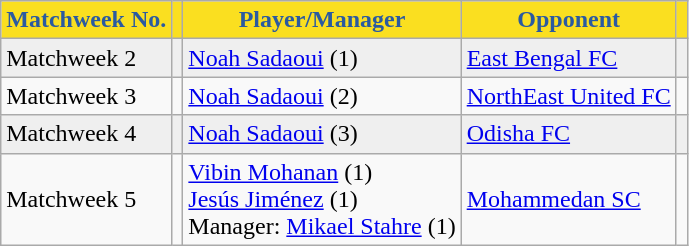<table class="wikitable" style="text-align:center">
<tr>
<th style="background:#FADF20; color:#2A5AA1; text-align:center;">Matchweek No.</th>
<th style="background:#FADF20; color:#2A5AA1; text-align:center;"></th>
<th style="background:#FADF20; color:#2A5AA1; text-align:center;">Player/Manager</th>
<th style="background:#FADF20; color:#2A5AA1; text-align:center;">Opponent</th>
<th style="background:#FADF20; color:#2A5AA1; text-align:center;"></th>
</tr>
<tr bgcolor="#EFEFEF">
<td style="text-align:left;">Matchweek 2</td>
<td></td>
<td style="text-align:left;"><a href='#'>Noah Sadaoui</a> (1)</td>
<td style="text-align:left;"> <a href='#'>East Bengal FC</a></td>
<td></td>
</tr>
<tr>
<td style="text-align:left;">Matchweek 3</td>
<td></td>
<td style="text-align:left;"><a href='#'>Noah Sadaoui</a> (2)</td>
<td style="text-align:left;"> <a href='#'>NorthEast United FC</a></td>
<td></td>
</tr>
<tr bgcolor="#EFEFEF">
<td style="text-align:left;">Matchweek 4</td>
<td></td>
<td style="text-align:left;"><a href='#'>Noah Sadaoui</a> (3)</td>
<td style="text-align:left;"> <a href='#'>Odisha FC</a></td>
<td></td>
</tr>
<tr>
<td style="text-align:left;">Matchweek 5</td>
<td><br><br></td>
<td style="text-align:left;"><a href='#'>Vibin Mohanan</a> (1) <br><a href='#'>Jesús Jiménez</a> (1)<br>Manager: <a href='#'>Mikael Stahre</a> (1)</td>
<td style="text-align:left;"> <a href='#'>Mohammedan SC</a></td>
<td></td>
</tr>
</table>
